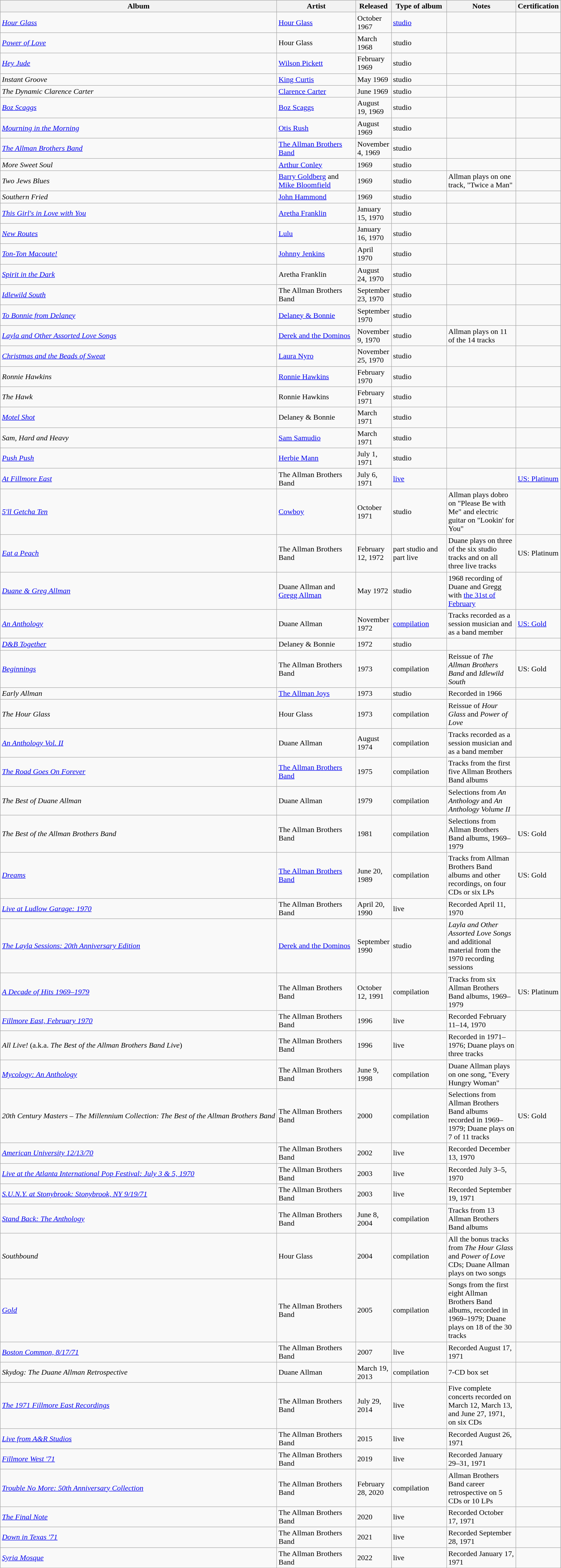<table class="wikitable">
<tr>
<th>Album</th>
<th style="width: 160px;">Artist</th>
<th style="width: 50px;">Released</th>
<th style="width: 110px;">Type of album</th>
<th style="width: 140px;">Notes</th>
<th>Certification</th>
</tr>
<tr>
<td><em><a href='#'>Hour Glass</a></em></td>
<td><a href='#'>Hour Glass</a></td>
<td>October 1967</td>
<td><a href='#'>studio</a></td>
<td></td>
<td></td>
</tr>
<tr>
<td><em><a href='#'>Power of Love</a></em></td>
<td>Hour Glass</td>
<td>March 1968</td>
<td>studio</td>
<td></td>
<td></td>
</tr>
<tr>
<td><em><a href='#'>Hey Jude</a></em></td>
<td><a href='#'>Wilson Pickett</a></td>
<td>February 1969</td>
<td>studio</td>
<td></td>
<td></td>
</tr>
<tr>
<td><em>Instant Groove</em></td>
<td><a href='#'>King Curtis</a></td>
<td>May 1969</td>
<td>studio</td>
<td></td>
<td></td>
</tr>
<tr>
<td><em>The Dynamic Clarence Carter</em></td>
<td><a href='#'>Clarence Carter</a></td>
<td>June 1969</td>
<td>studio</td>
<td></td>
<td></td>
</tr>
<tr>
<td><em><a href='#'>Boz Scaggs</a></em></td>
<td><a href='#'>Boz Scaggs</a></td>
<td>August 19, 1969</td>
<td>studio</td>
<td></td>
<td></td>
</tr>
<tr>
<td><em><a href='#'>Mourning in the Morning</a></em></td>
<td><a href='#'>Otis Rush</a></td>
<td>August 1969</td>
<td>studio</td>
<td></td>
<td></td>
</tr>
<tr>
<td><em><a href='#'>The Allman Brothers Band</a></em></td>
<td><a href='#'>The Allman Brothers Band</a></td>
<td>November 4, 1969</td>
<td>studio</td>
<td></td>
<td></td>
</tr>
<tr>
<td><em>More Sweet Soul</em></td>
<td><a href='#'>Arthur Conley</a></td>
<td>1969</td>
<td>studio</td>
<td></td>
<td></td>
</tr>
<tr>
<td><em>Two Jews Blues</em></td>
<td><a href='#'>Barry Goldberg</a> and <a href='#'>Mike Bloomfield</a></td>
<td>1969</td>
<td>studio</td>
<td>Allman plays on one track, "Twice a Man"</td>
<td></td>
</tr>
<tr>
<td><em>Southern Fried</em></td>
<td><a href='#'>John Hammond</a></td>
<td>1969</td>
<td>studio</td>
<td></td>
<td></td>
</tr>
<tr>
<td><em><a href='#'>This Girl's in Love with You</a></em></td>
<td><a href='#'>Aretha Franklin</a></td>
<td>January 15, 1970</td>
<td>studio</td>
<td></td>
<td></td>
</tr>
<tr>
<td><em><a href='#'>New Routes</a></em></td>
<td><a href='#'>Lulu</a></td>
<td>January 16, 1970</td>
<td>studio</td>
<td></td>
<td></td>
</tr>
<tr>
<td><em><a href='#'>Ton-Ton Macoute!</a></em></td>
<td><a href='#'>Johnny Jenkins</a></td>
<td>April 1970</td>
<td>studio</td>
<td></td>
<td></td>
</tr>
<tr>
<td><em><a href='#'>Spirit in the Dark</a></em></td>
<td>Aretha Franklin</td>
<td>August 24, 1970</td>
<td>studio</td>
<td></td>
<td></td>
</tr>
<tr>
<td><em><a href='#'>Idlewild South</a></em></td>
<td>The Allman Brothers Band</td>
<td>September 23, 1970</td>
<td>studio</td>
<td></td>
<td></td>
</tr>
<tr>
<td><em><a href='#'>To Bonnie from Delaney</a></em></td>
<td><a href='#'>Delaney & Bonnie</a></td>
<td>September 1970</td>
<td>studio</td>
<td></td>
<td></td>
</tr>
<tr>
<td><em><a href='#'>Layla and Other Assorted Love Songs</a></em></td>
<td><a href='#'>Derek and the Dominos</a></td>
<td>November 9, 1970</td>
<td>studio</td>
<td>Allman plays on 11 of the 14 tracks</td>
<td></td>
</tr>
<tr>
<td><em><a href='#'>Christmas and the Beads of Sweat</a></em></td>
<td><a href='#'>Laura Nyro</a></td>
<td>November 25, 1970</td>
<td>studio</td>
<td></td>
<td></td>
</tr>
<tr>
<td><em>Ronnie Hawkins</em></td>
<td><a href='#'>Ronnie Hawkins</a></td>
<td>February 1970</td>
<td>studio</td>
<td></td>
<td></td>
</tr>
<tr>
<td><em>The Hawk</em></td>
<td>Ronnie Hawkins</td>
<td>February 1971</td>
<td>studio</td>
<td></td>
<td></td>
</tr>
<tr>
<td><em><a href='#'>Motel Shot</a></em></td>
<td>Delaney & Bonnie</td>
<td>March 1971</td>
<td>studio</td>
<td></td>
<td></td>
</tr>
<tr>
<td><em>Sam, Hard and Heavy</em></td>
<td><a href='#'>Sam Samudio</a></td>
<td>March 1971</td>
<td>studio</td>
<td></td>
<td></td>
</tr>
<tr>
<td><em><a href='#'>Push Push</a></em></td>
<td><a href='#'>Herbie Mann</a></td>
<td>July 1, 1971</td>
<td>studio</td>
<td></td>
<td></td>
</tr>
<tr>
<td><em><a href='#'>At Fillmore East</a></em></td>
<td>The Allman Brothers Band</td>
<td>July 6, 1971</td>
<td><a href='#'>live</a></td>
<td></td>
<td><a href='#'>US: Platinum</a></td>
</tr>
<tr>
<td><em><a href='#'>5'll Getcha Ten</a></em></td>
<td><a href='#'>Cowboy</a></td>
<td>October 1971</td>
<td>studio</td>
<td>Allman plays dobro on "Please Be with Me" and electric guitar on "Lookin' for You"</td>
<td></td>
</tr>
<tr>
<td><em><a href='#'>Eat a Peach</a></em></td>
<td>The Allman Brothers Band</td>
<td>February 12, 1972</td>
<td>part studio and part live</td>
<td>Duane plays on three of the six studio tracks and on all three live tracks</td>
<td>US: Platinum</td>
</tr>
<tr>
<td><em><a href='#'>Duane & Greg Allman</a></em></td>
<td>Duane Allman and <a href='#'>Gregg Allman</a></td>
<td>May 1972</td>
<td>studio</td>
<td>1968 recording of Duane and Gregg with <a href='#'>the 31st of February</a></td>
<td></td>
</tr>
<tr>
<td><em><a href='#'>An Anthology</a></em></td>
<td>Duane Allman</td>
<td>November 1972</td>
<td><a href='#'>compilation</a></td>
<td>Tracks recorded as a session musician and as a band member</td>
<td><a href='#'>US: Gold</a></td>
</tr>
<tr>
<td><em><a href='#'>D&B Together</a></em></td>
<td>Delaney & Bonnie</td>
<td>1972</td>
<td>studio</td>
<td></td>
<td></td>
</tr>
<tr>
<td><em><a href='#'>Beginnings</a></em></td>
<td>The Allman Brothers Band</td>
<td>1973</td>
<td>compilation</td>
<td>Reissue of <em>The Allman Brothers Band</em> and <em>Idlewild South</em></td>
<td>US: Gold</td>
</tr>
<tr>
<td><em>Early Allman</em></td>
<td><a href='#'>The Allman Joys</a></td>
<td>1973</td>
<td>studio</td>
<td>Recorded in 1966</td>
<td></td>
</tr>
<tr>
<td><em>The Hour Glass</em></td>
<td>Hour Glass</td>
<td>1973</td>
<td>compilation</td>
<td>Reissue of <em>Hour Glass</em> and <em>Power of Love</em></td>
<td></td>
</tr>
<tr>
<td><em><a href='#'>An Anthology Vol. II</a></em></td>
<td>Duane Allman</td>
<td>August 1974</td>
<td>compilation</td>
<td>Tracks recorded as a session musician and as a band member</td>
<td></td>
</tr>
<tr>
<td><em><a href='#'>The Road Goes On Forever</a></em></td>
<td><a href='#'>The Allman Brothers Band</a></td>
<td>1975</td>
<td>compilation</td>
<td>Tracks from the first five Allman Brothers Band albums</td>
<td></td>
</tr>
<tr>
<td><em>The Best of Duane Allman</em></td>
<td>Duane Allman</td>
<td>1979</td>
<td>compilation</td>
<td>Selections from <em>An Anthology</em> and <em>An Anthology Volume II</em></td>
<td></td>
</tr>
<tr>
<td><em>The Best of the Allman Brothers Band</em></td>
<td>The Allman Brothers Band</td>
<td>1981</td>
<td>compilation</td>
<td>Selections from Allman Brothers Band albums, 1969–1979</td>
<td>US: Gold</td>
</tr>
<tr>
<td><em><a href='#'>Dreams</a></em></td>
<td><a href='#'>The Allman Brothers Band</a></td>
<td>June 20, 1989</td>
<td>compilation</td>
<td>Tracks from Allman Brothers Band albums and other recordings, on four CDs or six LPs</td>
<td>US: Gold</td>
</tr>
<tr>
<td><em><a href='#'>Live at Ludlow Garage: 1970</a></em></td>
<td>The Allman Brothers Band</td>
<td>April 20, 1990</td>
<td>live</td>
<td>Recorded April 11, 1970</td>
<td></td>
</tr>
<tr>
<td><em><a href='#'>The Layla Sessions: 20th Anniversary Edition</a></em></td>
<td><a href='#'>Derek and the Dominos</a></td>
<td>September 1990</td>
<td>studio</td>
<td><em>Layla and Other Assorted Love Songs</em> and additional material from the 1970 recording sessions</td>
<td></td>
</tr>
<tr>
<td><em><a href='#'>A Decade of Hits 1969–1979</a></em></td>
<td>The Allman Brothers Band</td>
<td>October 12, 1991</td>
<td>compilation</td>
<td>Tracks from six Allman Brothers Band albums, 1969–1979</td>
<td>US: Platinum</td>
</tr>
<tr>
<td><em><a href='#'>Fillmore East, February 1970</a></em></td>
<td>The Allman Brothers Band</td>
<td>1996</td>
<td>live</td>
<td>Recorded February 11–14, 1970</td>
<td></td>
</tr>
<tr>
<td><em>All Live!</em> (a.k.a. <em>The Best of the Allman Brothers Band Live</em>)</td>
<td>The Allman Brothers Band</td>
<td>1996</td>
<td>live</td>
<td>Recorded in 1971–1976; Duane plays on three tracks</td>
<td></td>
</tr>
<tr>
<td><em><a href='#'>Mycology: An Anthology</a></em></td>
<td>The Allman Brothers Band</td>
<td>June 9, 1998</td>
<td>compilation</td>
<td>Duane Allman plays on one song, "Every Hungry Woman"</td>
<td></td>
</tr>
<tr>
<td><em>20th Century Masters – The Millennium Collection: The Best of the Allman Brothers Band</em></td>
<td>The Allman Brothers Band</td>
<td>2000</td>
<td>compilation</td>
<td>Selections from Allman Brothers Band albums recorded in 1969–1979; Duane plays on 7 of 11 tracks</td>
<td>US: Gold</td>
</tr>
<tr>
<td><em><a href='#'>American University 12/13/70</a></em></td>
<td>The Allman Brothers Band</td>
<td>2002</td>
<td>live</td>
<td>Recorded December 13, 1970</td>
<td></td>
</tr>
<tr>
<td><em><a href='#'>Live at the Atlanta International Pop Festival: July 3 & 5, 1970</a></em></td>
<td>The Allman Brothers Band</td>
<td>2003</td>
<td>live</td>
<td>Recorded July 3–5, 1970</td>
<td></td>
</tr>
<tr>
<td><em><a href='#'>S.U.N.Y. at Stonybrook: Stonybrook, NY 9/19/71</a></em></td>
<td>The Allman Brothers Band</td>
<td>2003</td>
<td>live</td>
<td>Recorded September 19, 1971</td>
<td></td>
</tr>
<tr>
<td><em><a href='#'>Stand Back: The Anthology</a></em></td>
<td>The Allman Brothers Band</td>
<td>June 8, 2004</td>
<td>compilation</td>
<td>Tracks from 13 Allman Brothers Band albums</td>
<td></td>
</tr>
<tr>
<td><em>Southbound</em></td>
<td>Hour Glass</td>
<td>2004</td>
<td>compilation</td>
<td>All the bonus tracks from <em>The Hour Glass</em> and <em>Power of Love</em> CDs; Duane Allman plays on two songs</td>
<td></td>
</tr>
<tr>
<td><em><a href='#'>Gold</a></em></td>
<td>The Allman Brothers Band</td>
<td>2005</td>
<td>compilation</td>
<td>Songs from the first eight Allman Brothers Band albums, recorded in 1969–1979; Duane plays on 18 of the 30 tracks</td>
<td></td>
</tr>
<tr>
<td><em><a href='#'>Boston Common, 8/17/71</a></em></td>
<td>The Allman Brothers Band</td>
<td>2007</td>
<td>live</td>
<td>Recorded August 17, 1971</td>
<td></td>
</tr>
<tr>
<td><em>Skydog: The Duane Allman Retrospective</em></td>
<td>Duane Allman</td>
<td>March 19, 2013</td>
<td>compilation</td>
<td>7-CD box set</td>
<td></td>
</tr>
<tr>
<td><em><a href='#'>The 1971 Fillmore East Recordings</a></em></td>
<td>The Allman Brothers Band</td>
<td>July 29, 2014</td>
<td>live</td>
<td>Five complete concerts recorded on March 12, March 13, and June 27, 1971, on six CDs</td>
<td></td>
</tr>
<tr>
<td><em><a href='#'>Live from A&R Studios</a></em></td>
<td>The Allman Brothers Band</td>
<td>2015</td>
<td>live</td>
<td>Recorded August 26, 1971</td>
<td></td>
</tr>
<tr>
<td><em><a href='#'>Fillmore West '71</a></em></td>
<td>The Allman Brothers Band</td>
<td>2019</td>
<td>live</td>
<td>Recorded January 29–31, 1971</td>
<td></td>
</tr>
<tr>
<td><em><a href='#'>Trouble No More: 50th Anniversary Collection</a></em></td>
<td>The Allman Brothers Band</td>
<td>February 28, 2020</td>
<td>compilation</td>
<td>Allman Brothers Band career retrospective on 5 CDs or 10 LPs</td>
<td></td>
</tr>
<tr>
<td><em><a href='#'>The Final Note</a></em></td>
<td>The Allman Brothers Band</td>
<td>2020</td>
<td>live</td>
<td>Recorded October 17, 1971</td>
<td></td>
</tr>
<tr>
<td><em><a href='#'>Down in Texas '71</a></em></td>
<td>The Allman Brothers Band</td>
<td>2021</td>
<td>live</td>
<td>Recorded September 28, 1971</td>
<td></td>
</tr>
<tr>
<td><em><a href='#'>Syria Mosque</a></em></td>
<td>The Allman Brothers Band</td>
<td>2022</td>
<td>live</td>
<td>Recorded January 17, 1971</td>
<td></td>
</tr>
</table>
